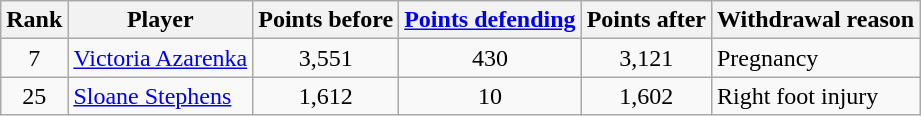<table class="wikitable collapsible uncollapsed">
<tr>
<th>Rank</th>
<th>Player</th>
<th>Points before</th>
<th><a href='#'>Points defending</a></th>
<th>Points after</th>
<th>Withdrawal reason</th>
</tr>
<tr>
<td style="text-align:center;">7</td>
<td> <a href='#'>Victoria Azarenka</a></td>
<td style="text-align:center;">3,551</td>
<td style="text-align:center;">430</td>
<td style="text-align:center;">3,121</td>
<td>Pregnancy</td>
</tr>
<tr>
<td style="text-align:center;">25</td>
<td> <a href='#'>Sloane Stephens</a></td>
<td style="text-align:center;">1,612</td>
<td style="text-align:center;">10</td>
<td style="text-align:center;">1,602</td>
<td>Right foot injury</td>
</tr>
</table>
